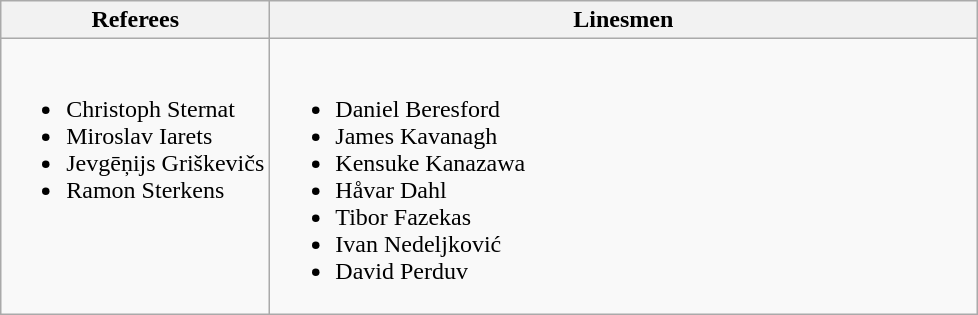<table class="wikitable">
<tr>
<th>Referees</th>
<th>Linesmen</th>
</tr>
<tr style="vertical-align:top">
<td><br><ul><li> Christoph Sternat</li><li> Miroslav Iarets</li><li> Jevgēņijs Griškevičs</li><li> Ramon Sterkens</li></ul></td>
<td style="width:29em"><br><ul><li> Daniel Beresford</li><li> James Kavanagh</li><li> Kensuke Kanazawa</li><li> Håvar Dahl</li><li> Tibor Fazekas</li><li> Ivan Nedeljković</li><li> David Perduv</li></ul></td>
</tr>
</table>
